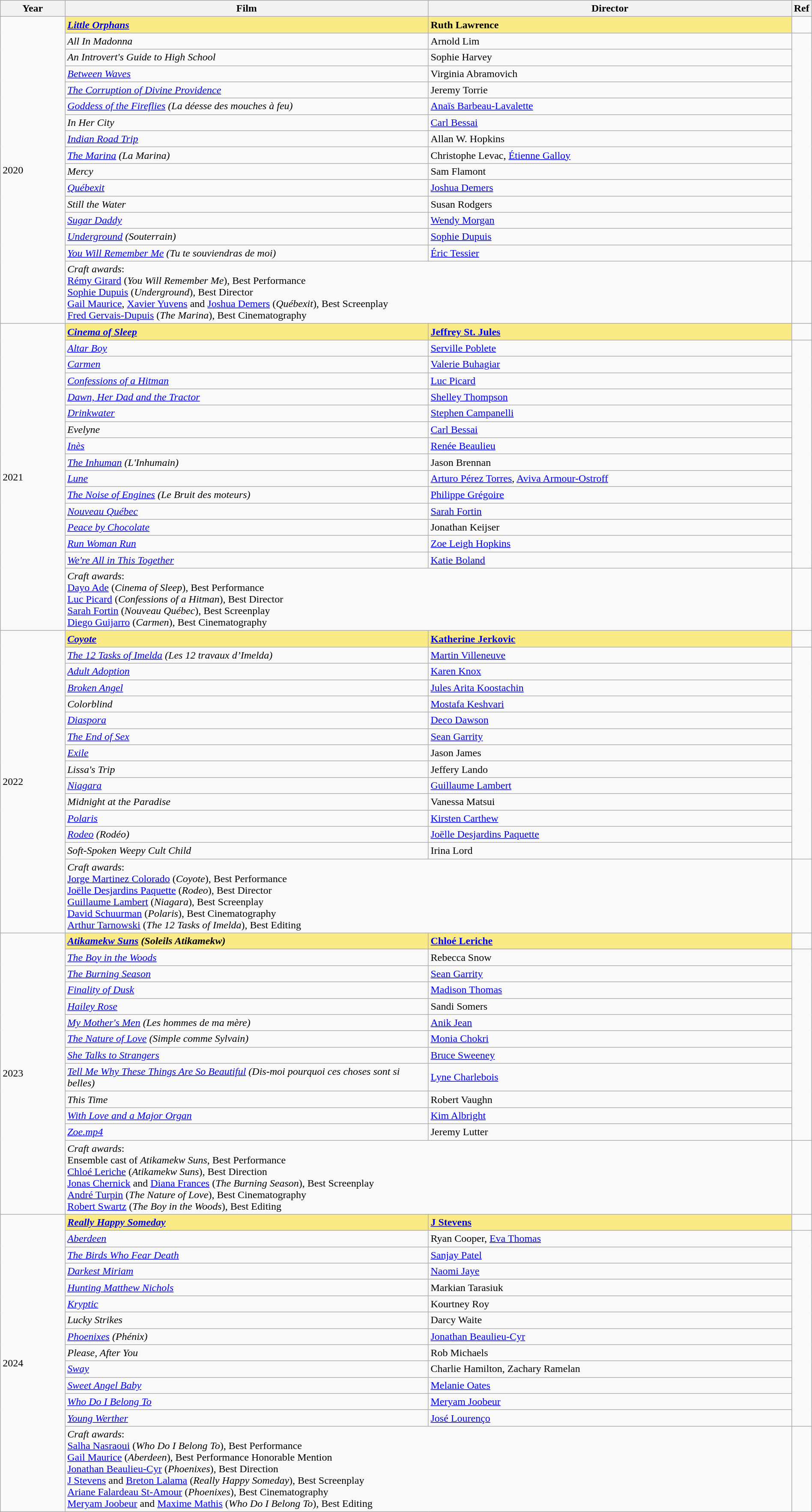<table class = "wikitable" width=100%>
<tr>
<th style="width:8%;">Year</th>
<th style="width:45%;">Film</th>
<th style="width:45%;">Director</th>
<th style="width:2%;">Ref</th>
</tr>
<tr>
<td rowspan=16>2020</td>
<td style="background:#FAEB86;"><strong><em><a href='#'>Little Orphans</a></em></strong></td>
<td style="background:#FAEB86;"><strong>Ruth Lawrence</strong></td>
<td></td>
</tr>
<tr>
<td><em>All In Madonna</em></td>
<td>Arnold Lim</td>
<td rowspan=14></td>
</tr>
<tr>
<td><em>An Introvert's Guide to High School</em></td>
<td>Sophie Harvey</td>
</tr>
<tr>
<td><em><a href='#'>Between Waves</a></em></td>
<td>Virginia Abramovich</td>
</tr>
<tr>
<td><em><a href='#'>The Corruption of Divine Providence</a></em></td>
<td>Jeremy Torrie</td>
</tr>
<tr>
<td><em><a href='#'>Goddess of the Fireflies</a> (La déesse des mouches à feu)</em></td>
<td><a href='#'>Anaïs Barbeau-Lavalette</a></td>
</tr>
<tr>
<td><em>In Her City</em></td>
<td><a href='#'>Carl Bessai</a></td>
</tr>
<tr>
<td><em><a href='#'>Indian Road Trip</a></em></td>
<td>Allan W. Hopkins</td>
</tr>
<tr>
<td><em><a href='#'>The Marina</a> (La Marina)</em></td>
<td>Christophe Levac, <a href='#'>Étienne Galloy</a></td>
</tr>
<tr>
<td><em>Mercy</em></td>
<td>Sam Flamont</td>
</tr>
<tr>
<td><em><a href='#'>Québexit</a></em></td>
<td><a href='#'>Joshua Demers</a></td>
</tr>
<tr>
<td><em>Still the Water</em></td>
<td>Susan Rodgers</td>
</tr>
<tr>
<td><em><a href='#'>Sugar Daddy</a></em></td>
<td><a href='#'>Wendy Morgan</a></td>
</tr>
<tr>
<td><em><a href='#'>Underground</a> (Souterrain)</em></td>
<td><a href='#'>Sophie Dupuis</a></td>
</tr>
<tr>
<td><em><a href='#'>You Will Remember Me</a> (Tu te souviendras de moi)</em></td>
<td><a href='#'>Éric Tessier</a></td>
</tr>
<tr>
<td colspan=2><em>Craft awards</em>:<br> <a href='#'>Rémy Girard</a> (<em>You Will Remember Me</em>), Best Performance<br> <a href='#'>Sophie Dupuis</a> (<em>Underground</em>), Best Director<br> <a href='#'>Gail Maurice</a>, <a href='#'>Xavier Yuvens</a> and <a href='#'>Joshua Demers</a> (<em>Québexit</em>), Best Screenplay<br> <a href='#'>Fred Gervais-Dupuis</a> (<em>The Marina</em>), Best Cinematography</td>
<td></td>
</tr>
<tr>
<td rowspan=16>2021</td>
<td style="background:#FAEB86;"><strong><em><a href='#'>Cinema of Sleep</a></em></strong></td>
<td style="background:#FAEB86;"><strong><a href='#'>Jeffrey St. Jules</a></strong></td>
<td></td>
</tr>
<tr>
<td><em><a href='#'>Altar Boy</a></em></td>
<td><a href='#'>Serville Poblete</a></td>
<td rowspan=14></td>
</tr>
<tr>
<td><em><a href='#'>Carmen</a></em></td>
<td><a href='#'>Valerie Buhagiar</a></td>
</tr>
<tr>
<td><em><a href='#'>Confessions of a Hitman</a></em></td>
<td><a href='#'>Luc Picard</a></td>
</tr>
<tr>
<td><em><a href='#'>Dawn, Her Dad and the Tractor</a></em></td>
<td><a href='#'>Shelley Thompson</a></td>
</tr>
<tr>
<td><em><a href='#'>Drinkwater</a></em></td>
<td><a href='#'>Stephen Campanelli</a></td>
</tr>
<tr>
<td><em>Evelyne</em></td>
<td><a href='#'>Carl Bessai</a></td>
</tr>
<tr>
<td><em><a href='#'>Inès</a></em></td>
<td><a href='#'>Renée Beaulieu</a></td>
</tr>
<tr>
<td><em><a href='#'>The Inhuman</a> (L'Inhumain)</em></td>
<td>Jason Brennan</td>
</tr>
<tr>
<td><em><a href='#'>Lune</a></em></td>
<td><a href='#'>Arturo Pérez Torres</a>, <a href='#'>Aviva Armour-Ostroff</a></td>
</tr>
<tr>
<td><em><a href='#'>The Noise of Engines</a> (Le Bruit des moteurs)</em></td>
<td><a href='#'>Philippe Grégoire</a></td>
</tr>
<tr>
<td><em><a href='#'>Nouveau Québec</a></em></td>
<td><a href='#'>Sarah Fortin</a></td>
</tr>
<tr>
<td><em><a href='#'>Peace by Chocolate</a></em></td>
<td>Jonathan Keijser</td>
</tr>
<tr>
<td><em><a href='#'>Run Woman Run</a></em></td>
<td><a href='#'>Zoe Leigh Hopkins</a></td>
</tr>
<tr>
<td><em><a href='#'>We're All in This Together</a></em></td>
<td><a href='#'>Katie Boland</a></td>
</tr>
<tr>
<td colspan=2><em>Craft awards</em>:<br> <a href='#'>Dayo Ade</a> (<em>Cinema of Sleep</em>), Best Performance<br> <a href='#'>Luc Picard</a> (<em>Confessions of a Hitman</em>), Best Director<br> <a href='#'>Sarah Fortin</a> (<em>Nouveau Québec</em>), Best Screenplay<br> <a href='#'>Diego Guijarro</a> (<em>Carmen</em>), Best Cinematography</td>
<td></td>
</tr>
<tr>
<td rowspan=15>2022</td>
<td style="background:#FAEB86;"><strong><em><a href='#'>Coyote</a></em></strong></td>
<td style="background:#FAEB86;"><strong><a href='#'>Katherine Jerkovic</a></strong></td>
<td></td>
</tr>
<tr>
<td><em><a href='#'>The 12 Tasks of Imelda</a> (Les 12 travaux d’Imelda)</em></td>
<td><a href='#'>Martin Villeneuve</a></td>
<td rowspan=13></td>
</tr>
<tr>
<td><em><a href='#'>Adult Adoption</a></em></td>
<td><a href='#'>Karen Knox</a></td>
</tr>
<tr>
<td><em><a href='#'>Broken Angel</a></em></td>
<td><a href='#'>Jules Arita Koostachin</a></td>
</tr>
<tr>
<td><em>Colorblind</em></td>
<td><a href='#'>Mostafa Keshvari</a></td>
</tr>
<tr>
<td><em><a href='#'>Diaspora</a></em></td>
<td><a href='#'>Deco Dawson</a></td>
</tr>
<tr>
<td><em><a href='#'>The End of Sex</a></em></td>
<td><a href='#'>Sean Garrity</a></td>
</tr>
<tr>
<td><em><a href='#'>Exile</a></em></td>
<td>Jason James</td>
</tr>
<tr>
<td><em>Lissa's Trip</em></td>
<td>Jeffery Lando</td>
</tr>
<tr>
<td><em><a href='#'>Niagara</a></em></td>
<td><a href='#'>Guillaume Lambert</a></td>
</tr>
<tr>
<td><em>Midnight at the Paradise</em></td>
<td>Vanessa Matsui</td>
</tr>
<tr>
<td><em><a href='#'>Polaris</a></em></td>
<td><a href='#'>Kirsten Carthew</a></td>
</tr>
<tr>
<td><em><a href='#'>Rodeo</a> (Rodéo)</em></td>
<td><a href='#'>Joëlle Desjardins Paquette</a></td>
</tr>
<tr>
<td><em>Soft-Spoken Weepy Cult Child</em></td>
<td>Irina Lord</td>
</tr>
<tr>
<td colspan=2><em>Craft awards</em>:<br> <a href='#'>Jorge Martinez Colorado</a> (<em>Coyote</em>), Best Performance<br> <a href='#'>Joëlle Desjardins Paquette</a> (<em>Rodeo</em>), Best Director<br> <a href='#'>Guillaume Lambert</a> (<em>Niagara</em>), Best Screenplay<br> <a href='#'>David Schuurman</a> (<em>Polaris</em>), Best Cinematography<br> <a href='#'>Arthur Tarnowski</a> (<em>The 12 Tasks of Imelda</em>), Best Editing</td>
<td></td>
</tr>
<tr>
<td rowspan=13>2023</td>
<td style="background:#FAEB86;"><strong><em><a href='#'>Atikamekw Suns</a> (Soleils Atikamekw)</em></strong></td>
<td style="background:#FAEB86;"><strong><a href='#'>Chloé Leriche</a></strong></td>
<td></td>
</tr>
<tr>
<td><em><a href='#'>The Boy in the Woods</a></em></td>
<td>Rebecca Snow</td>
<td rowspan=11></td>
</tr>
<tr>
<td><em><a href='#'>The Burning Season</a></em></td>
<td><a href='#'>Sean Garrity</a></td>
</tr>
<tr>
<td><em><a href='#'>Finality of Dusk</a></em></td>
<td><a href='#'>Madison Thomas</a></td>
</tr>
<tr>
<td><em><a href='#'>Hailey Rose</a></em></td>
<td>Sandi Somers</td>
</tr>
<tr>
<td><em><a href='#'>My Mother's Men</a> (Les hommes de ma mère)</em></td>
<td><a href='#'>Anik Jean</a></td>
</tr>
<tr>
<td><em><a href='#'>The Nature of Love</a> (Simple comme Sylvain)</em></td>
<td><a href='#'>Monia Chokri</a></td>
</tr>
<tr>
<td><em><a href='#'>She Talks to Strangers</a></em></td>
<td><a href='#'>Bruce Sweeney</a></td>
</tr>
<tr>
<td><em><a href='#'>Tell Me Why These Things Are So Beautiful</a> (Dis-moi pourquoi ces choses sont si belles)</em></td>
<td><a href='#'>Lyne Charlebois</a></td>
</tr>
<tr>
<td><em>This Time</em></td>
<td>Robert Vaughn</td>
</tr>
<tr>
<td><em><a href='#'>With Love and a Major Organ</a></em></td>
<td><a href='#'>Kim Albright</a></td>
</tr>
<tr>
<td><em><a href='#'>Zoe.mp4</a></em></td>
<td>Jeremy Lutter</td>
</tr>
<tr>
<td colspan=2><em>Craft awards</em>:<br> Ensemble cast of <em>Atikamekw Suns</em>, Best Performance<br> <a href='#'>Chloé Leriche</a> (<em>Atikamekw Suns</em>), Best Direction<br> <a href='#'>Jonas Chernick</a> and <a href='#'>Diana Frances</a> (<em>The Burning Season</em>), Best Screenplay<br> <a href='#'>André Turpin</a> (<em>The Nature of Love</em>), Best Cinematography<br> <a href='#'>Robert Swartz</a> (<em>The Boy in the Woods</em>), Best Editing</td>
<td></td>
</tr>
<tr>
<td rowspan=14>2024</td>
<td style="background:#FAEB86;"><strong><em><a href='#'>Really Happy Someday</a></em></strong></td>
<td style="background:#FAEB86;"><strong><a href='#'>J Stevens</a></strong></td>
<td></td>
</tr>
<tr>
<td><em><a href='#'>Aberdeen</a></em></td>
<td>Ryan Cooper, <a href='#'>Eva Thomas</a></td>
<td rowspan=12></td>
</tr>
<tr>
<td><em><a href='#'>The Birds Who Fear Death</a></em></td>
<td><a href='#'>Sanjay Patel</a></td>
</tr>
<tr>
<td><em><a href='#'>Darkest Miriam</a></em></td>
<td><a href='#'>Naomi Jaye</a></td>
</tr>
<tr>
<td><em><a href='#'>Hunting Matthew Nichols</a></em></td>
<td>Markian Tarasiuk</td>
</tr>
<tr>
<td><em><a href='#'>Kryptic</a></em></td>
<td>Kourtney Roy</td>
</tr>
<tr>
<td><em>Lucky Strikes</em></td>
<td>Darcy Waite</td>
</tr>
<tr>
<td><em><a href='#'>Phoenixes</a> (Phénix)</em></td>
<td><a href='#'>Jonathan Beaulieu-Cyr</a></td>
</tr>
<tr>
<td><em>Please, After You</em></td>
<td>Rob Michaels</td>
</tr>
<tr>
<td><em><a href='#'>Sway</a></em></td>
<td>Charlie Hamilton, Zachary Ramelan</td>
</tr>
<tr>
<td><em><a href='#'>Sweet Angel Baby</a></em></td>
<td><a href='#'>Melanie Oates</a></td>
</tr>
<tr>
<td><em><a href='#'>Who Do I Belong To</a></em></td>
<td><a href='#'>Meryam Joobeur</a></td>
</tr>
<tr>
<td><em><a href='#'>Young Werther</a></em></td>
<td><a href='#'>José Lourenço</a></td>
</tr>
<tr>
<td colspan=2><em>Craft awards</em>:<br> <a href='#'>Salha Nasraoui</a> (<em>Who Do I Belong To</em>), Best Performance<br> <a href='#'>Gail Maurice</a> (<em>Aberdeen</em>), Best Performance Honorable Mention<br> <a href='#'>Jonathan Beaulieu-Cyr</a> (<em>Phoenixes</em>), Best Direction<br> <a href='#'>J Stevens</a> and <a href='#'>Breton Lalama</a> (<em>Really Happy Someday</em>), Best Screenplay<br> <a href='#'>Ariane Falardeau St-Amour</a> (<em>Phoenixes</em>), Best Cinematography<br> <a href='#'>Meryam Joobeur</a> and <a href='#'>Maxime Mathis</a> (<em>Who Do I Belong To</em>), Best Editing</td>
<td></td>
</tr>
</table>
